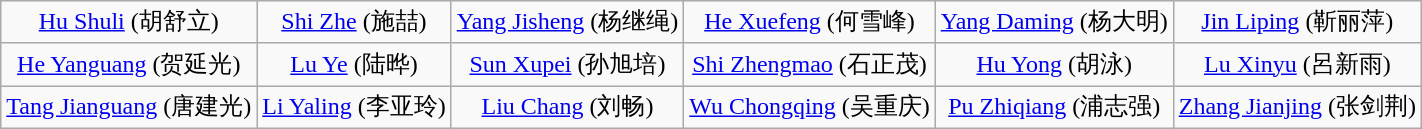<table class="wikitable">
<tr align="center">
<td><a href='#'>Hu Shuli</a> (胡舒立)</td>
<td><a href='#'>Shi Zhe</a> (施喆)</td>
<td><a href='#'>Yang Jisheng</a> (杨继绳)</td>
<td><a href='#'>He Xuefeng</a> (何雪峰)</td>
<td><a href='#'>Yang Daming</a> (杨大明)</td>
<td><a href='#'>Jin Liping</a> (靳丽萍)</td>
</tr>
<tr align="center">
<td><a href='#'>He Yanguang</a> (贺延光)</td>
<td><a href='#'>Lu Ye</a> (陆晔)</td>
<td><a href='#'>Sun Xupei</a> (孙旭培)</td>
<td><a href='#'>Shi Zhengmao</a> (石正茂)</td>
<td><a href='#'>Hu Yong</a> (胡泳)</td>
<td><a href='#'>Lu Xinyu</a> (呂新雨)</td>
</tr>
<tr align="center">
<td><a href='#'>Tang Jianguang</a> (唐建光)</td>
<td><a href='#'>Li Yaling</a> (李亚玲)</td>
<td><a href='#'>Liu Chang</a> (刘畅)</td>
<td><a href='#'>Wu Chongqing</a> (吴重庆)</td>
<td><a href='#'>Pu Zhiqiang</a> (浦志强)</td>
<td><a href='#'>Zhang Jianjing</a> (张剑荆)</td>
</tr>
</table>
